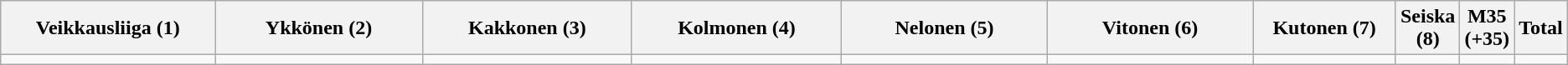<table class="wikitable">
<tr>
<th width="15%">Veikkausliiga (1)</th>
<th width="15%">Ykkönen (2)</th>
<th width="15%">Kakkonen (3)</th>
<th width="15%">Kolmonen (4)</th>
<th width="15%">Nelonen (5)</th>
<th width="15%">Vitonen (6)</th>
<th width="15%">Kutonen (7)</th>
<th width="15%">Seiska (8)</th>
<th width="15%">M35 (+35)</th>
<th width="15%">Total</th>
</tr>
<tr>
<td></td>
<td></td>
<td></td>
<td></td>
<td></td>
<td></td>
<td></td>
<td></td>
<td></td>
<td></td>
</tr>
</table>
